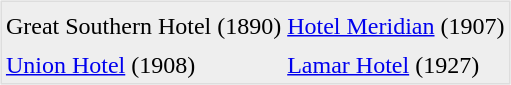<table style="float:right; background:#eee; border:1px solid #ddd; margin:5px">
<tr>
<td></td>
<td></td>
</tr>
<tr>
<td>Great Southern Hotel (1890)</td>
<td><a href='#'>Hotel Meridian</a> (1907)</td>
</tr>
<tr>
<td></td>
<td></td>
</tr>
<tr>
<td><a href='#'>Union Hotel</a> (1908)</td>
<td><a href='#'>Lamar Hotel</a> (1927)</td>
</tr>
</table>
